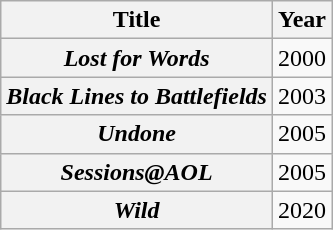<table class="wikitable plainrowheaders" style="text-align:center;">
<tr>
<th>Title</th>
<th>Year</th>
</tr>
<tr>
<th scope="row"><em>Lost for Words</em></th>
<td>2000</td>
</tr>
<tr>
<th scope="row"><em>Black Lines to Battlefields</em></th>
<td>2003</td>
</tr>
<tr>
<th scope="row"><em>Undone</em></th>
<td>2005</td>
</tr>
<tr>
<th scope="row"><em>Sessions@AOL</em></th>
<td>2005</td>
</tr>
<tr>
<th scope="row"><em>Wild</em></th>
<td>2020</td>
</tr>
</table>
